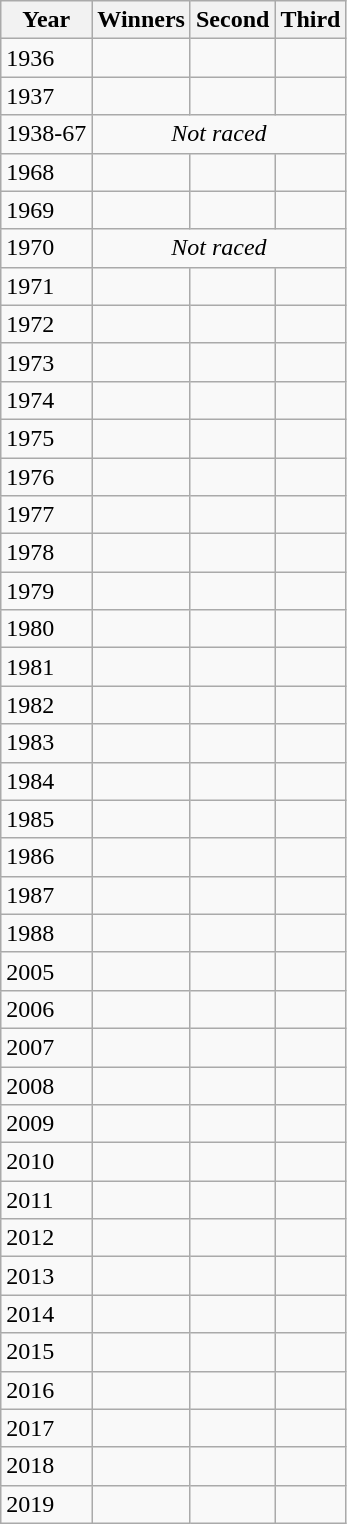<table class="wikitable">
<tr>
<th>Year</th>
<th>Winners</th>
<th>Second</th>
<th>Third</th>
</tr>
<tr>
<td>1936</td>
<td> <br> </td>
<td> <br> </td>
<td> <br> </td>
</tr>
<tr>
<td>1937</td>
<td> <br> </td>
<td> <br> </td>
<td> <br></td>
</tr>
<tr>
<td>1938-67</td>
<td colspan=3 align=center><em>Not raced</em></td>
</tr>
<tr>
<td>1968</td>
<td> <br> </td>
<td> <br> </td>
<td> <br> </td>
</tr>
<tr>
<td>1969</td>
<td> <br> </td>
<td> <br> </td>
<td> <br> </td>
</tr>
<tr>
<td>1970</td>
<td colspan=3 align=center><em>Not raced</em></td>
</tr>
<tr>
<td>1971</td>
<td> <br> </td>
<td> <br> </td>
<td> <br> </td>
</tr>
<tr>
<td>1972</td>
<td> <br></td>
<td> <br> </td>
<td> <br> </td>
</tr>
<tr>
<td>1973</td>
<td> <br> </td>
<td> <br> </td>
<td> <br> </td>
</tr>
<tr>
<td>1974</td>
<td> <br> </td>
<td> <br> </td>
<td> <br> </td>
</tr>
<tr>
<td>1975</td>
<td> <br> </td>
<td> <br> </td>
<td> <br> </td>
</tr>
<tr>
<td>1976</td>
<td> <br> </td>
<td> <br> </td>
<td> <br> </td>
</tr>
<tr>
<td>1977</td>
<td> <br> </td>
<td> <br></td>
<td> <br> </td>
</tr>
<tr>
<td>1978</td>
<td> <br> </td>
<td> <br> </td>
<td> <br> </td>
</tr>
<tr>
<td>1979</td>
<td> <br> </td>
<td> <br> </td>
<td> <br> </td>
</tr>
<tr>
<td>1980</td>
<td> <br></td>
<td> <br> </td>
<td> <br> </td>
</tr>
<tr>
<td>1981</td>
<td> <br> </td>
<td> <br> </td>
<td> <br> </td>
</tr>
<tr>
<td>1982</td>
<td> <br> </td>
<td> <br> </td>
<td> <br> </td>
</tr>
<tr>
<td>1983</td>
<td> <br> </td>
<td> <br> </td>
<td> <br> </td>
</tr>
<tr>
<td>1984</td>
<td> <br> </td>
<td> <br> </td>
<td> <br> </td>
</tr>
<tr>
<td>1985</td>
<td> <br> </td>
<td> <br> </td>
<td> <br> </td>
</tr>
<tr>
<td>1986</td>
<td> <br> </td>
<td> <br> </td>
<td> <br> </td>
</tr>
<tr>
<td>1987</td>
<td> <br> </td>
<td> <br> </td>
<td> <br> </td>
</tr>
<tr>
<td>1988</td>
<td> <br> </td>
<td> <br> </td>
<td> <br> </td>
</tr>
<tr>
<td>2005</td>
<td> <br> </td>
<td> <br> </td>
<td> <br> </td>
</tr>
<tr>
<td>2006</td>
<td> <br></td>
<td> <br> </td>
<td> <br> </td>
</tr>
<tr>
<td>2007</td>
<td> <br> </td>
<td> <br> </td>
<td> <br> </td>
</tr>
<tr>
<td>2008</td>
<td> <br> </td>
<td> <br> </td>
<td> <br> </td>
</tr>
<tr>
<td>2009</td>
<td> <br> </td>
<td> <br> </td>
<td> <br> </td>
</tr>
<tr>
<td>2010</td>
<td> <br> </td>
<td> <br> </td>
<td> <br> </td>
</tr>
<tr>
<td>2011</td>
<td> <br> </td>
<td> <br> </td>
<td> <br> </td>
</tr>
<tr>
<td>2012</td>
<td> <br> </td>
<td> <br> </td>
<td> <br> </td>
</tr>
<tr>
<td>2013</td>
<td> <br> </td>
<td> <br> </td>
<td> <br> </td>
</tr>
<tr>
<td>2014</td>
<td> <br> </td>
<td> <br></td>
<td> <br> </td>
</tr>
<tr>
<td>2015</td>
<td> <br> </td>
<td> <br> </td>
<td> <br> </td>
</tr>
<tr>
<td>2016</td>
<td> <br> </td>
<td> <br> </td>
<td> <br>  </td>
</tr>
<tr>
<td>2017</td>
<td> <br> </td>
<td> <br> </td>
<td> <br>  </td>
</tr>
<tr>
<td>2018</td>
<td> <br> </td>
<td> <br>  </td>
<td> <br>  </td>
</tr>
<tr>
<td>2019</td>
<td> <br> </td>
<td> <br> </td>
<td> <br> </td>
</tr>
</table>
